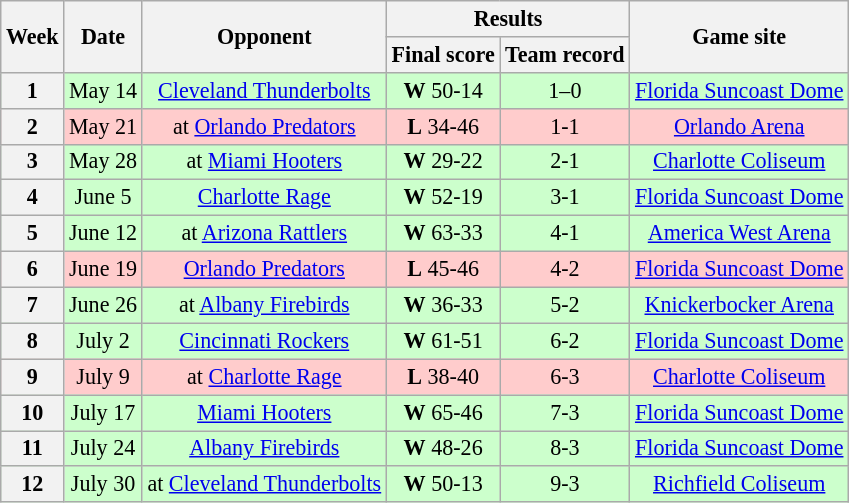<table class="wikitable" style="font-size: 92%;" "align=center">
<tr>
<th rowspan="2">Week</th>
<th rowspan="2">Date</th>
<th rowspan="2">Opponent</th>
<th colspan="2">Results</th>
<th rowspan="2">Game site</th>
</tr>
<tr>
<th>Final score</th>
<th>Team record</th>
</tr>
<tr style="background:#cfc">
<th>1</th>
<td style="text-align:center;">May 14</td>
<td style="text-align:center;"><a href='#'>Cleveland Thunderbolts</a></td>
<td style="text-align:center;"><strong>W</strong> 50-14</td>
<td style="text-align:center;">1–0</td>
<td style="text-align:center;"><a href='#'>Florida Suncoast Dome</a></td>
</tr>
<tr style="background:#fcc">
<th>2</th>
<td style="text-align:center;">May 21</td>
<td style="text-align:center;">at <a href='#'>Orlando Predators</a></td>
<td style="text-align:center;"><strong>L</strong> 34-46</td>
<td style="text-align:center;">1-1</td>
<td style="text-align:center;"><a href='#'>Orlando Arena</a></td>
</tr>
<tr style="background:#cfc">
<th>3</th>
<td style="text-align:center;">May 28</td>
<td style="text-align:center;">at <a href='#'>Miami Hooters</a></td>
<td style="text-align:center;"><strong>W</strong> 29-22</td>
<td style="text-align:center;">2-1</td>
<td style="text-align:center;"><a href='#'>Charlotte Coliseum</a></td>
</tr>
<tr style="background:#cfc">
<th>4</th>
<td style="text-align:center;">June 5</td>
<td style="text-align:center;"><a href='#'>Charlotte Rage</a></td>
<td style="text-align:center;"><strong>W</strong> 52-19</td>
<td style="text-align:center;">3-1</td>
<td style="text-align:center;"><a href='#'>Florida Suncoast Dome</a></td>
</tr>
<tr style="background:#cfc">
<th>5</th>
<td style="text-align:center;">June 12</td>
<td style="text-align:center;">at <a href='#'>Arizona Rattlers</a></td>
<td style="text-align:center;"><strong>W</strong> 63-33</td>
<td style="text-align:center;">4-1</td>
<td style="text-align:center;"><a href='#'>America West Arena</a></td>
</tr>
<tr style="background:#fcc">
<th>6</th>
<td style="text-align:center;">June 19</td>
<td style="text-align:center;"><a href='#'>Orlando Predators</a></td>
<td style="text-align:center;"><strong>L</strong> 45-46</td>
<td style="text-align:center;">4-2</td>
<td style="text-align:center;"><a href='#'>Florida Suncoast Dome</a></td>
</tr>
<tr style="background:#cfc">
<th>7</th>
<td style="text-align:center;">June 26</td>
<td style="text-align:center;">at <a href='#'>Albany Firebirds</a></td>
<td style="text-align:center;"><strong>W</strong> 36-33</td>
<td style="text-align:center;">5-2</td>
<td style="text-align:center;"><a href='#'>Knickerbocker Arena</a></td>
</tr>
<tr style="background:#cfc">
<th>8</th>
<td style="text-align:center;">July 2</td>
<td style="text-align:center;"><a href='#'>Cincinnati Rockers</a></td>
<td style="text-align:center;"><strong>W</strong> 61-51</td>
<td style="text-align:center;">6-2</td>
<td style="text-align:center;"><a href='#'>Florida Suncoast Dome</a></td>
</tr>
<tr style="background:#fcc">
<th>9</th>
<td style="text-align:center;">July 9</td>
<td style="text-align:center;">at <a href='#'>Charlotte Rage</a></td>
<td style="text-align:center;"><strong>L</strong> 38-40</td>
<td style="text-align:center;">6-3</td>
<td style="text-align:center;"><a href='#'>Charlotte Coliseum</a></td>
</tr>
<tr style="background:#cfc">
<th>10</th>
<td style="text-align:center;">July 17</td>
<td style="text-align:center;"><a href='#'>Miami Hooters</a></td>
<td style="text-align:center;"><strong>W</strong> 65-46</td>
<td style="text-align:center;">7-3</td>
<td style="text-align:center;"><a href='#'>Florida Suncoast Dome</a></td>
</tr>
<tr style="background:#cfc">
<th>11</th>
<td style="text-align:center;">July 24</td>
<td style="text-align:center;"><a href='#'>Albany Firebirds</a></td>
<td style="text-align:center;"><strong>W</strong> 48-26</td>
<td style="text-align:center;">8-3</td>
<td style="text-align:center;"><a href='#'>Florida Suncoast Dome</a></td>
</tr>
<tr style="background:#cfc">
<th>12</th>
<td style="text-align:center;">July 30</td>
<td style="text-align:center;">at <a href='#'>Cleveland Thunderbolts</a></td>
<td style="text-align:center;"><strong>W</strong> 50-13</td>
<td style="text-align:center;">9-3</td>
<td style="text-align:center;"><a href='#'>Richfield Coliseum</a></td>
</tr>
</table>
